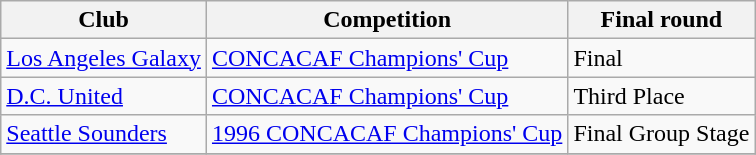<table class="wikitable">
<tr>
<th>Club</th>
<th>Competition</th>
<th>Final round</th>
</tr>
<tr>
<td rowspan=1><a href='#'>Los Angeles Galaxy</a></td>
<td><a href='#'>CONCACAF Champions' Cup</a></td>
<td>Final</td>
</tr>
<tr>
<td rowspan=1><a href='#'>D.C. United</a></td>
<td><a href='#'>CONCACAF Champions' Cup</a></td>
<td>Third Place</td>
</tr>
<tr>
<td rowspan=1><a href='#'>Seattle Sounders</a></td>
<td><a href='#'>1996 CONCACAF Champions' Cup</a></td>
<td>Final Group Stage</td>
</tr>
<tr>
</tr>
</table>
